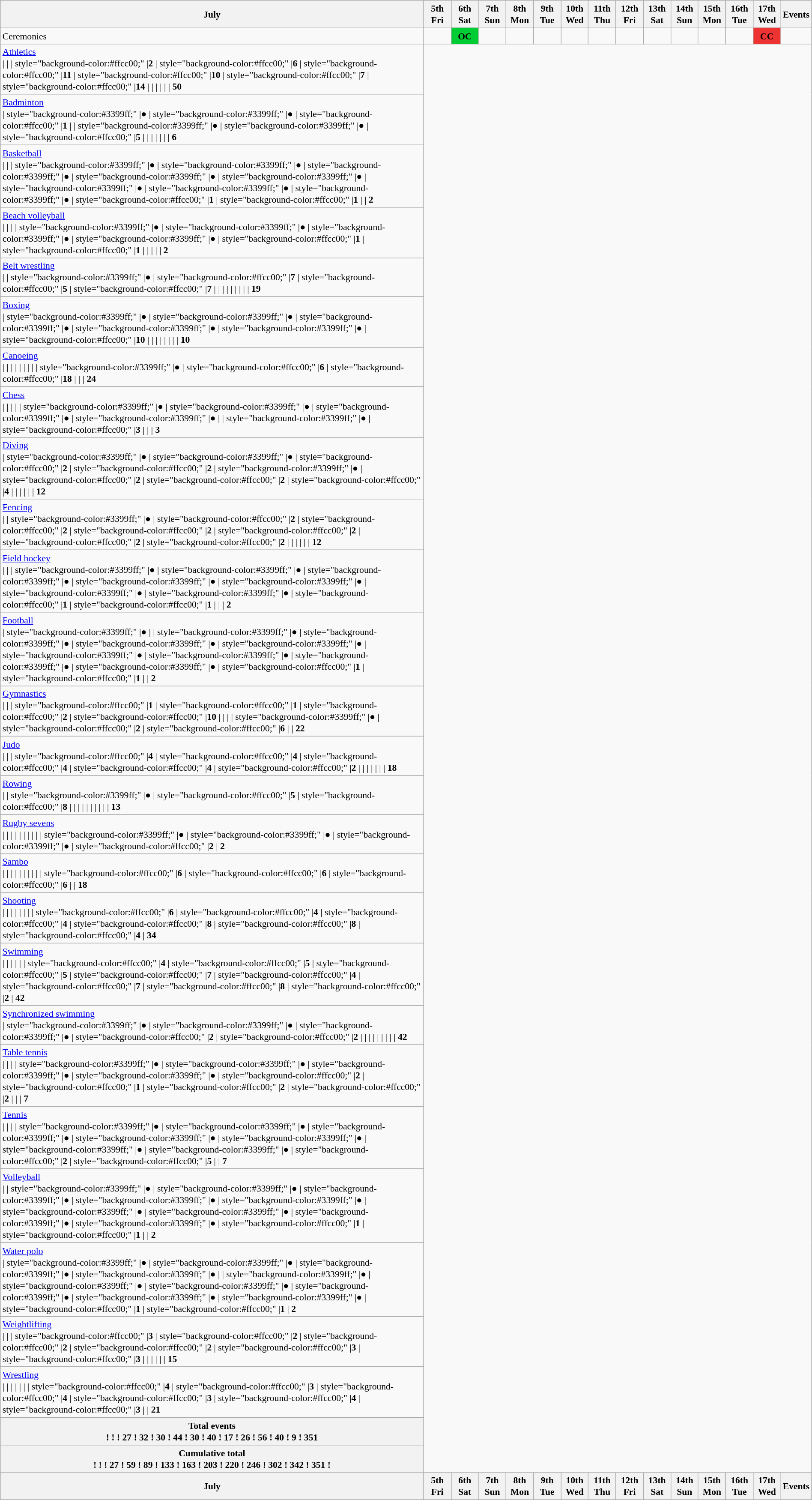<table class="wikitable" style="margin:0.5em auto; font-size:90%; line-height:1.25em;">
<tr>
<th>July</th>
<th style="width:2.5em">5th<br>Fri</th>
<th style="width:2.5em">6th<br>Sat</th>
<th style="width:2.5em">7th<br>Sun</th>
<th style="width:2.5em">8th<br>Mon</th>
<th style="width:2.5em">9th<br>Tue</th>
<th style="width:2.5em">10th<br>Wed</th>
<th style="width:2.5em">11th<br>Thu</th>
<th style="width:2.5em">12th<br>Fri</th>
<th style="width:2.5em">13th<br>Sat</th>
<th style="width:2.5em">14th<br>Sun</th>
<th style="width:2.5em">15th<br>Mon</th>
<th style="width:2.5em">16th<br>Tue</th>
<th style="width:2.5em">17th<br>Wed</th>
<th>Events</th>
</tr>
<tr>
<td>Ceremonies</td>
<td></td>
<td style="background:#00cc33; text-align:center;"><strong>OC</strong></td>
<td></td>
<td></td>
<td></td>
<td></td>
<td></td>
<td></td>
<td></td>
<td></td>
<td></td>
<td></td>
<td style="background:#ee3333; text-align:center;"><strong>CC</strong></td>
<td></td>
</tr>
<tr style="text-align:center;">
<td style="text-align:left;"> <a href='#'>Athletics</a><br>| 
| 
| style="background-color:#ffcc00;" |<strong>2</strong>
| style="background-color:#ffcc00;" |<strong>6</strong>
| style="background-color:#ffcc00;" |<strong>11</strong>
| style="background-color:#ffcc00;" |<strong>10</strong>
| style="background-color:#ffcc00;" |<strong>7</strong>
| style="background-color:#ffcc00;" |<strong>14</strong>
| 
| 
| 
| 
| 
| <strong>50</strong></td>
</tr>
<tr style="text-align:center;">
<td style="text-align:left;"> <a href='#'>Badminton</a><br>| style="background-color:#3399ff;" |●
| style="background-color:#3399ff;" |●
| style="background-color:#ffcc00;" |<strong>1</strong>
| 
| style="background-color:#3399ff;" |●
| style="background-color:#3399ff;" |●
| style="background-color:#ffcc00;" |<strong>5</strong>
| 
| 
| 
| 
| 
| 
| <strong>6</strong></td>
</tr>
<tr style="text-align:center;">
<td style="text-align:left;"> <a href='#'>Basketball</a><br>| 
| 
| style="background-color:#3399ff;" |●
| style="background-color:#3399ff;" |●
| style="background-color:#3399ff;" |●
| style="background-color:#3399ff;" |●
| style="background-color:#3399ff;" |●
| style="background-color:#3399ff;" |●
| style="background-color:#3399ff;" |●
| style="background-color:#3399ff;" |●
| style="background-color:#ffcc00;" |<strong>1</strong>
| style="background-color:#ffcc00;" |<strong>1</strong>
| 
| <strong>2</strong></td>
</tr>
<tr style="text-align:center;">
<td style="text-align:left;"> <a href='#'>Beach volleyball</a><br>| 
| 
| 
| style="background-color:#3399ff;" |●
| style="background-color:#3399ff;" |●
| style="background-color:#3399ff;" |●
| style="background-color:#3399ff;" |●
| style="background-color:#ffcc00;" |<strong>1</strong>
| style="background-color:#ffcc00;" |<strong>1</strong>
| 
| 
| 
| 
| <strong>2</strong></td>
</tr>
<tr style="text-align:center;">
<td style="text-align:left;"> <a href='#'>Belt wrestling</a><br>| 
| style="background-color:#3399ff;" |●
| style="background-color:#ffcc00;" |<strong>7</strong>
| style="background-color:#ffcc00;" |<strong>5</strong>
| style="background-color:#ffcc00;" |<strong>7</strong>
| 
| 
| 
| 
| 
| 
| 
| 
| <strong>19</strong></td>
</tr>
<tr style="text-align:center;">
<td style="text-align:left;"> <a href='#'>Boxing</a><br>| style="background-color:#3399ff;" |●
| style="background-color:#3399ff;" |●
| style="background-color:#3399ff;" |●
| style="background-color:#3399ff;" |●
| style="background-color:#3399ff;" |●
| style="background-color:#ffcc00;" |<strong>10</strong>
| 
| 
| 
| 
| 
| 
| 
| <strong>10</strong></td>
</tr>
<tr style="text-align:center;">
<td style="text-align:left;"> <a href='#'>Canoeing</a><br>| 
| 
| 
| 
| 
| 
| 
| 
| style="background-color:#3399ff;" |●
| style="background-color:#ffcc00;" |<strong>6</strong>
| style="background-color:#ffcc00;" |<strong>18</strong>
| 
| 
| <strong>24</strong></td>
</tr>
<tr style="text-align:center;">
<td style="text-align:left;"> <a href='#'>Chess</a><br>| 
| 
| 
| 
| style="background-color:#3399ff;" |●
| style="background-color:#3399ff;" |●
| style="background-color:#3399ff;" |●
| style="background-color:#3399ff;" |●
| 
| style="background-color:#3399ff;" |●
| style="background-color:#ffcc00;" |<strong>3</strong>
| 
| 
| <strong>3</strong></td>
</tr>
<tr style="text-align:center;">
<td style="text-align:left;"> <a href='#'>Diving</a><br>| style="background-color:#3399ff;" |●
| style="background-color:#3399ff;" |●
| style="background-color:#ffcc00;" |<strong>2</strong>
| style="background-color:#ffcc00;" |<strong>2</strong>
| style="background-color:#3399ff;" |●
| style="background-color:#ffcc00;" |<strong>2</strong>
| style="background-color:#ffcc00;" |<strong>2</strong>
| style="background-color:#ffcc00;" |<strong>4</strong>
| 
| 
| 
| 
| 
| <strong>12</strong></td>
</tr>
<tr style="text-align:center;">
<td style="text-align:left;"> <a href='#'>Fencing</a><br>| 
| style="background-color:#3399ff;" |●
| style="background-color:#ffcc00;" |<strong>2</strong>
| style="background-color:#ffcc00;" |<strong>2</strong>
| style="background-color:#ffcc00;" |<strong>2</strong>
| style="background-color:#ffcc00;" |<strong>2</strong>
| style="background-color:#ffcc00;" |<strong>2</strong>
| style="background-color:#ffcc00;" |<strong>2</strong>
| 
| 
| 
| 
| 
| <strong>12</strong></td>
</tr>
<tr style="text-align:center;">
<td style="text-align:left;"> <a href='#'>Field hockey</a><br>| 
| 
| style="background-color:#3399ff;" |●
| style="background-color:#3399ff;" |●
| style="background-color:#3399ff;" |●
| style="background-color:#3399ff;" |●
| style="background-color:#3399ff;" |●
| style="background-color:#3399ff;" |●
| style="background-color:#3399ff;" |●
| style="background-color:#ffcc00;" |<strong>1</strong>
| style="background-color:#ffcc00;" |<strong>1</strong>
| 
| 
| <strong>2</strong></td>
</tr>
<tr style="text-align:center;">
<td style="text-align:left;"> <a href='#'>Football</a><br>| style="background-color:#3399ff;" |●
| 
| style="background-color:#3399ff;" |●
| style="background-color:#3399ff;" |●
| style="background-color:#3399ff;" |●
| style="background-color:#3399ff;" |●
| style="background-color:#3399ff;" |●
| style="background-color:#3399ff;" |●
| style="background-color:#3399ff;" |●
| style="background-color:#3399ff;" |●
| style="background-color:#ffcc00;" |<strong>1</strong>
| style="background-color:#ffcc00;" |<strong>1</strong>
| 
| <strong>2</strong></td>
</tr>
<tr style="text-align:center;">
<td style="text-align:left;"> <a href='#'>Gymnastics</a><br>| 
| 
| style="background-color:#ffcc00;" |<strong>1</strong>
| style="background-color:#ffcc00;" |<strong>1</strong>
| style="background-color:#ffcc00;" |<strong>2</strong>
| style="background-color:#ffcc00;" |<strong>10</strong>
| 
| 
| 
| style="background-color:#3399ff;" |●
| style="background-color:#ffcc00;" |<strong>2</strong>
| style="background-color:#ffcc00;" |<strong>6</strong>
| 
| <strong>22</strong></td>
</tr>
<tr style="text-align:center;">
<td style="text-align:left;"> <a href='#'>Judo</a><br>| 
| 
| style="background-color:#ffcc00;" |<strong>4</strong>
| style="background-color:#ffcc00;" |<strong>4</strong>
| style="background-color:#ffcc00;" |<strong>4</strong>
| style="background-color:#ffcc00;" |<strong>4</strong>
| style="background-color:#ffcc00;" |<strong>2</strong>
| 
| 
| 
| 
| 
| 
| <strong>18</strong></td>
</tr>
<tr style="text-align:center;">
<td style="text-align:left;"> <a href='#'>Rowing</a><br>| 
| style="background-color:#3399ff;" |●
| style="background-color:#ffcc00;" |<strong>5</strong>
| style="background-color:#ffcc00;" |<strong>8</strong>
| 
| 
| 
| 
| 
| 
| 
| 
| 
| <strong>13</strong></td>
</tr>
<tr style="text-align:center;">
<td style="text-align:left;"> <a href='#'>Rugby sevens</a><br>| 
| 
| 
| 
| 
| 
| 
| 
| 
| style="background-color:#3399ff;" |●
| style="background-color:#3399ff;" |●
| style="background-color:#3399ff;" |●
| style="background-color:#ffcc00;" |<strong>2</strong>
| <strong>2</strong></td>
</tr>
<tr style="text-align:center;">
<td style="text-align:left;"> <a href='#'>Sambo</a><br>| 
| 
| 
| 
| 
| 
| 
| 
| 
| style="background-color:#ffcc00;" |<strong>6</strong>
| style="background-color:#ffcc00;" |<strong>6</strong>
| style="background-color:#ffcc00;" |<strong>6</strong>
| 
| <strong>18</strong></td>
</tr>
<tr style="text-align:center;">
<td style="text-align:left;"> <a href='#'>Shooting</a><br>| 
| 
| 
| 
| 
| 
| 
| style="background-color:#ffcc00;" |<strong>6</strong>
| style="background-color:#ffcc00;" |<strong>4</strong>
| style="background-color:#ffcc00;" |<strong>4</strong>
| style="background-color:#ffcc00;" |<strong>8</strong>
| style="background-color:#ffcc00;" |<strong>8</strong>
| style="background-color:#ffcc00;" |<strong>4</strong>
| <strong>34</strong></td>
</tr>
<tr style="text-align:center;">
<td style="text-align:left;"> <a href='#'>Swimming</a><br>| 
| 
| 
| 
| 
| style="background-color:#ffcc00;" |<strong>4</strong>
| style="background-color:#ffcc00;" |<strong>5</strong>
| style="background-color:#ffcc00;" |<strong>5</strong>
| style="background-color:#ffcc00;" |<strong>7</strong>
| style="background-color:#ffcc00;" |<strong>4</strong>
| style="background-color:#ffcc00;" |<strong>7</strong>
| style="background-color:#ffcc00;" |<strong>8</strong>
| style="background-color:#ffcc00;" |<strong>2</strong>
| <strong>42</strong></td>
</tr>
<tr style="text-align:center;">
<td style="text-align:left;"> <a href='#'>Synchronized swimming</a><br>| style="background-color:#3399ff;" |●
| style="background-color:#3399ff;" |●
| style="background-color:#3399ff;" |●
| style="background-color:#ffcc00;" |<strong>2</strong>
| style="background-color:#ffcc00;" |<strong>2</strong>
| 
| 
| 
| 
| 
| 
| 
| 
| <strong>42</strong></td>
</tr>
<tr style="text-align:center;">
<td style="text-align:left;"> <a href='#'>Table tennis</a><br>| 
| 
| 
| style="background-color:#3399ff;" |●
| style="background-color:#3399ff;" |●
| style="background-color:#3399ff;" |●
| style="background-color:#3399ff;" |●
| style="background-color:#ffcc00;" |<strong>2</strong>
| style="background-color:#ffcc00;" |<strong>1</strong>
| style="background-color:#ffcc00;" |<strong>2</strong>
| style="background-color:#ffcc00;" |<strong>2</strong>
| 
| 
| <strong>7</strong></td>
</tr>
<tr style="text-align:center;">
<td style="text-align:left;"> <a href='#'>Tennis</a><br>| 
| 
| 
| style="background-color:#3399ff;" |●
| style="background-color:#3399ff;" |●
| style="background-color:#3399ff;" |●
| style="background-color:#3399ff;" |●
| style="background-color:#3399ff;" |●
| style="background-color:#3399ff;" |●
| style="background-color:#3399ff;" |●
| style="background-color:#ffcc00;" |<strong>2</strong>
| style="background-color:#ffcc00;" |<strong>5</strong>
| 
| <strong>7</strong></td>
</tr>
<tr style="text-align:center;">
<td style="text-align:left;"> <a href='#'>Volleyball</a><br>| 
| style="background-color:#3399ff;" |●
| style="background-color:#3399ff;" |●
| style="background-color:#3399ff;" |●
| style="background-color:#3399ff;" |●
| style="background-color:#3399ff;" |●
| style="background-color:#3399ff;" |●
| style="background-color:#3399ff;" |●
| style="background-color:#3399ff;" |●
| style="background-color:#3399ff;" |●
| style="background-color:#ffcc00;" |<strong>1</strong>
| style="background-color:#ffcc00;" |<strong>1</strong>
| 
| <strong>2</strong></td>
</tr>
<tr style="text-align:center;">
<td style="text-align:left;"> <a href='#'>Water polo</a><br>| style="background-color:#3399ff;" |●
| style="background-color:#3399ff;" |●
| style="background-color:#3399ff;" |●
| style="background-color:#3399ff;" |●
| 
| style="background-color:#3399ff;" |●
| style="background-color:#3399ff;" |●
| style="background-color:#3399ff;" |●
| style="background-color:#3399ff;" |●
| style="background-color:#3399ff;" |●
| style="background-color:#3399ff;" |●
| style="background-color:#ffcc00;" |<strong>1</strong>
| style="background-color:#ffcc00;" |<strong>1</strong>
| <strong>2</strong></td>
</tr>
<tr style="text-align:center;">
<td style="text-align:left;"> <a href='#'>Weightlifting</a><br>| 
| 
| style="background-color:#ffcc00;" |<strong>3</strong>
| style="background-color:#ffcc00;" |<strong>2</strong>
| style="background-color:#ffcc00;" |<strong>2</strong>
| style="background-color:#ffcc00;" |<strong>2</strong>
| style="background-color:#ffcc00;" |<strong>3</strong>
| style="background-color:#ffcc00;" |<strong>3</strong>
| 
| 
| 
| 
| 
| <strong>15</strong></td>
</tr>
<tr style="text-align:center;">
<td style="text-align:left;"> <a href='#'>Wrestling</a><br>| 
| 
| 
| 
| 
| 
| style="background-color:#ffcc00;" |<strong>4</strong>
| style="background-color:#ffcc00;" |<strong>3</strong>
| style="background-color:#ffcc00;" |<strong>4</strong>
| style="background-color:#ffcc00;" |<strong>3</strong>
| style="background-color:#ffcc00;" |<strong>4</strong>
| style="background-color:#ffcc00;" |<strong>3</strong>
| 
| <strong>21</strong></td>
</tr>
<tr style="text-align:center;">
<th>Total events<br>! 
! 
! 27
! 32
! 30
! 44
! 30
! 40
! 17
! 26
! 56
! 40
! 9
! 351</th>
</tr>
<tr style="text-align:center;">
<th>Cumulative total<br>! 
! 
! 27
! 59
! 89
! 133
! 163
! 203
! 220
! 246
! 302
! 342
! 351
!</th>
</tr>
<tr>
<th>July</th>
<th style="width:2.5em">5th<br>Fri</th>
<th style="width:2.5em">6th<br>Sat</th>
<th style="width:2.5em">7th<br>Sun</th>
<th style="width:2.5em">8th<br>Mon</th>
<th style="width:2.5em">9th<br>Tue</th>
<th style="width:2.5em">10th<br>Wed</th>
<th style="width:2.5em">11th<br>Thu</th>
<th style="width:2.5em">12th<br>Fri</th>
<th style="width:2.5em">13th<br>Sat</th>
<th style="width:2.5em">14th<br>Sun</th>
<th style="width:2.5em">15th<br>Mon</th>
<th style="width:2.5em">16th<br>Tue</th>
<th style="width:2.5em">17th<br>Wed</th>
<th>Events</th>
</tr>
</table>
